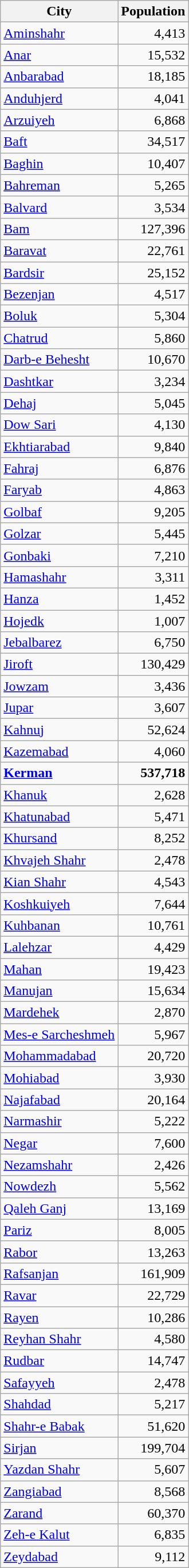<table class="wikitable sortable">
<tr>
<th>City</th>
<th>Population</th>
</tr>
<tr>
<td><a href='#'>Aminshahr</a></td>
<td style="text-align: right;">4,413</td>
</tr>
<tr>
<td><a href='#'>Anar</a></td>
<td style="text-align: right;">15,532</td>
</tr>
<tr>
<td><a href='#'>Anbarabad</a></td>
<td style="text-align: right;">18,185</td>
</tr>
<tr>
<td><a href='#'>Anduhjerd</a></td>
<td style="text-align: right;">4,041</td>
</tr>
<tr>
<td><a href='#'>Arzuiyeh</a></td>
<td style="text-align: right;">6,868</td>
</tr>
<tr>
<td><a href='#'>Baft</a></td>
<td style="text-align: right;">34,517</td>
</tr>
<tr>
<td><a href='#'>Baghin</a></td>
<td style="text-align: right;">10,407</td>
</tr>
<tr>
<td><a href='#'>Bahreman</a></td>
<td style="text-align: right;">5,265</td>
</tr>
<tr>
<td><a href='#'>Balvard</a></td>
<td style="text-align: right;">3,534</td>
</tr>
<tr>
<td><a href='#'>Bam</a></td>
<td style="text-align: right;">127,396</td>
</tr>
<tr>
<td><a href='#'>Baravat</a></td>
<td style="text-align: right;">22,761</td>
</tr>
<tr>
<td><a href='#'>Bardsir</a></td>
<td style="text-align: right;">25,152</td>
</tr>
<tr>
<td><a href='#'>Bezenjan</a></td>
<td style="text-align: right;">4,517</td>
</tr>
<tr>
<td><a href='#'>Boluk</a></td>
<td style="text-align: right;">5,304</td>
</tr>
<tr>
<td><a href='#'>Chatrud</a></td>
<td style="text-align: right;">5,860</td>
</tr>
<tr>
<td><a href='#'>Darb-e Behesht</a></td>
<td style="text-align: right;">10,670</td>
</tr>
<tr>
<td><a href='#'>Dashtkar</a></td>
<td style="text-align: right;">3,234</td>
</tr>
<tr>
<td><a href='#'>Dehaj</a></td>
<td style="text-align: right;">5,045</td>
</tr>
<tr>
<td><a href='#'>Dow Sari</a></td>
<td style="text-align: right;">4,130</td>
</tr>
<tr>
<td><a href='#'>Ekhtiarabad</a></td>
<td style="text-align: right;">9,840</td>
</tr>
<tr>
<td><a href='#'>Fahraj</a></td>
<td style="text-align: right;">6,876</td>
</tr>
<tr>
<td><a href='#'>Faryab</a></td>
<td style="text-align: right;">4,863</td>
</tr>
<tr>
<td><a href='#'>Golbaf</a></td>
<td style="text-align: right;">9,205</td>
</tr>
<tr>
<td><a href='#'>Golzar</a></td>
<td style="text-align: right;">5,445</td>
</tr>
<tr>
<td><a href='#'>Gonbaki</a></td>
<td style="text-align: right;">7,210</td>
</tr>
<tr>
<td><a href='#'>Hamashahr</a></td>
<td style="text-align: right;">3,311</td>
</tr>
<tr>
<td><a href='#'>Hanza</a></td>
<td style="text-align: right;">1,452</td>
</tr>
<tr>
<td><a href='#'>Hojedk</a></td>
<td style="text-align: right;">1,007</td>
</tr>
<tr>
<td><a href='#'>Jebalbarez</a></td>
<td style="text-align: right;">6,750</td>
</tr>
<tr>
<td><a href='#'>Jiroft</a></td>
<td style="text-align: right;">130,429</td>
</tr>
<tr>
<td><a href='#'>Jowzam</a></td>
<td style="text-align: right;">3,436</td>
</tr>
<tr>
<td><a href='#'>Jupar</a></td>
<td style="text-align: right;">3,607</td>
</tr>
<tr>
<td><a href='#'>Kahnuj</a></td>
<td style="text-align: right;">52,624</td>
</tr>
<tr>
<td><a href='#'>Kazemabad</a></td>
<td style="text-align: right;">4,060</td>
</tr>
<tr>
<td><strong><a href='#'>Kerman</a></strong></td>
<td style="text-align: right;"><strong>537,718</strong></td>
</tr>
<tr>
<td><a href='#'>Khanuk</a></td>
<td style="text-align: right;">2,628</td>
</tr>
<tr>
<td><a href='#'>Khatunabad</a></td>
<td style="text-align: right;">5,471</td>
</tr>
<tr>
<td><a href='#'>Khursand</a></td>
<td style="text-align: right;">8,252</td>
</tr>
<tr>
<td><a href='#'>Khvajeh Shahr</a></td>
<td style="text-align: right;">2,478</td>
</tr>
<tr>
<td><a href='#'>Kian Shahr</a></td>
<td style="text-align: right;">4,543</td>
</tr>
<tr>
<td><a href='#'>Koshkuiyeh</a></td>
<td style="text-align: right;">7,644</td>
</tr>
<tr>
<td><a href='#'>Kuhbanan</a></td>
<td style="text-align: right;">10,761</td>
</tr>
<tr>
<td><a href='#'>Lalehzar</a></td>
<td style="text-align: right;">4,429</td>
</tr>
<tr>
<td><a href='#'>Mahan</a></td>
<td style="text-align: right;">19,423</td>
</tr>
<tr>
<td><a href='#'>Manujan</a></td>
<td style="text-align: right;">15,634</td>
</tr>
<tr>
<td><a href='#'>Mardehek</a></td>
<td style="text-align: right;">2,870</td>
</tr>
<tr>
<td><a href='#'>Mes-e Sarcheshmeh</a></td>
<td style="text-align: right;">5,967</td>
</tr>
<tr>
<td><a href='#'>Mohammadabad</a></td>
<td style="text-align: right;">20,720</td>
</tr>
<tr>
<td><a href='#'>Mohiabad</a></td>
<td style="text-align: right;">3,930</td>
</tr>
<tr>
<td><a href='#'>Najafabad</a></td>
<td style="text-align: right;">20,164</td>
</tr>
<tr>
<td><a href='#'>Narmashir</a></td>
<td style="text-align: right;">5,222</td>
</tr>
<tr>
<td><a href='#'>Negar</a></td>
<td style="text-align: right;">7,600</td>
</tr>
<tr>
<td><a href='#'>Nezamshahr</a></td>
<td style="text-align: right;">2,426</td>
</tr>
<tr>
<td><a href='#'>Nowdezh</a></td>
<td style="text-align: right;">5,562</td>
</tr>
<tr>
<td><a href='#'>Qaleh Ganj</a></td>
<td style="text-align: right;">13,169</td>
</tr>
<tr>
<td><a href='#'>Pariz</a></td>
<td style="text-align: right;">8,005</td>
</tr>
<tr>
<td><a href='#'>Rabor</a></td>
<td style="text-align: right;">13,263</td>
</tr>
<tr>
<td><a href='#'>Rafsanjan</a></td>
<td style="text-align: right;">161,909</td>
</tr>
<tr>
<td><a href='#'>Ravar</a></td>
<td style="text-align: right;">22,729</td>
</tr>
<tr>
<td><a href='#'>Rayen</a></td>
<td style="text-align: right;">10,286</td>
</tr>
<tr>
<td><a href='#'>Reyhan Shahr</a></td>
<td style="text-align: right;">4,580</td>
</tr>
<tr>
<td><a href='#'>Rudbar</a></td>
<td style="text-align: right;">14,747</td>
</tr>
<tr>
<td><a href='#'>Safayyeh</a></td>
<td style="text-align: right;">2,478</td>
</tr>
<tr>
<td><a href='#'>Shahdad</a></td>
<td style="text-align: right;">5,217</td>
</tr>
<tr>
<td><a href='#'>Shahr-e Babak</a></td>
<td style="text-align: right;">51,620</td>
</tr>
<tr>
<td><a href='#'>Sirjan</a></td>
<td style="text-align: right;">199,704</td>
</tr>
<tr>
<td><a href='#'>Yazdan Shahr</a></td>
<td style="text-align: right;">5,607</td>
</tr>
<tr>
<td><a href='#'>Zangiabad</a></td>
<td style="text-align: right;">8,568</td>
</tr>
<tr>
<td><a href='#'>Zarand</a></td>
<td style="text-align: right;">60,370</td>
</tr>
<tr>
<td><a href='#'>Zeh-e Kalut</a></td>
<td style="text-align: right;">6,835</td>
</tr>
<tr>
<td><a href='#'>Zeydabad</a></td>
<td style="text-align: right;">9,112</td>
</tr>
</table>
